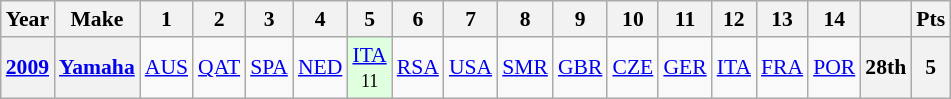<table class="wikitable" style="text-align:center; font-size:90%">
<tr>
<th>Year</th>
<th>Make</th>
<th>1</th>
<th>2</th>
<th>3</th>
<th>4</th>
<th>5</th>
<th>6</th>
<th>7</th>
<th>8</th>
<th>9</th>
<th>10</th>
<th>11</th>
<th>12</th>
<th>13</th>
<th>14</th>
<th></th>
<th>Pts</th>
</tr>
<tr>
<th><a href='#'>2009</a></th>
<th><a href='#'>Yamaha</a></th>
<td><a href='#'>AUS</a></td>
<td><a href='#'>QAT</a></td>
<td><a href='#'>SPA</a></td>
<td><a href='#'>NED</a></td>
<td style="background:#DFFFDF;"><a href='#'>ITA</a><br><small>11</small></td>
<td><a href='#'>RSA</a></td>
<td><a href='#'>USA</a></td>
<td><a href='#'>SMR</a></td>
<td><a href='#'>GBR</a></td>
<td><a href='#'>CZE</a></td>
<td><a href='#'>GER</a></td>
<td><a href='#'>ITA</a></td>
<td><a href='#'>FRA</a></td>
<td><a href='#'>POR</a></td>
<th>28th</th>
<th>5</th>
</tr>
</table>
